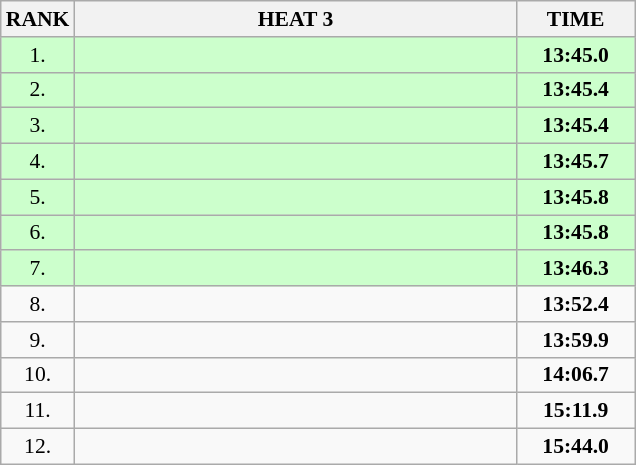<table class="wikitable" style="border-collapse: collapse; font-size: 90%;">
<tr>
<th>RANK</th>
<th style="width: 20em">HEAT 3</th>
<th style="width: 5em">TIME</th>
</tr>
<tr style="background:#ccffcc;">
<td align="center">1.</td>
<td></td>
<td align="center"><strong>13:45.0 </strong></td>
</tr>
<tr style="background:#ccffcc;">
<td align="center">2.</td>
<td></td>
<td align="center"><strong>13:45.4 </strong></td>
</tr>
<tr style="background:#ccffcc;">
<td align="center">3.</td>
<td></td>
<td align="center"><strong>13:45.4 </strong></td>
</tr>
<tr style="background:#ccffcc;">
<td align="center">4.</td>
<td></td>
<td align="center"><strong>13:45.7 </strong></td>
</tr>
<tr style="background:#ccffcc;">
<td align="center">5.</td>
<td></td>
<td align="center"><strong>13:45.8 </strong></td>
</tr>
<tr style="background:#ccffcc;">
<td align="center">6.</td>
<td></td>
<td align="center"><strong>13:45.8</strong></td>
</tr>
<tr style="background:#ccffcc;">
<td align="center">7.</td>
<td></td>
<td align="center"><strong>13:46.3</strong></td>
</tr>
<tr>
<td align="center">8.</td>
<td></td>
<td align="center"><strong>13:52.4   </strong></td>
</tr>
<tr>
<td align="center">9.</td>
<td></td>
<td align="center"><strong>13:59.9   </strong></td>
</tr>
<tr>
<td align="center">10.</td>
<td></td>
<td align="center"><strong>14:06.7   </strong></td>
</tr>
<tr>
<td align="center">11.</td>
<td></td>
<td align="center"><strong>15:11.9   </strong></td>
</tr>
<tr>
<td align="center">12.</td>
<td></td>
<td align="center"><strong>15:44.0 </strong></td>
</tr>
</table>
